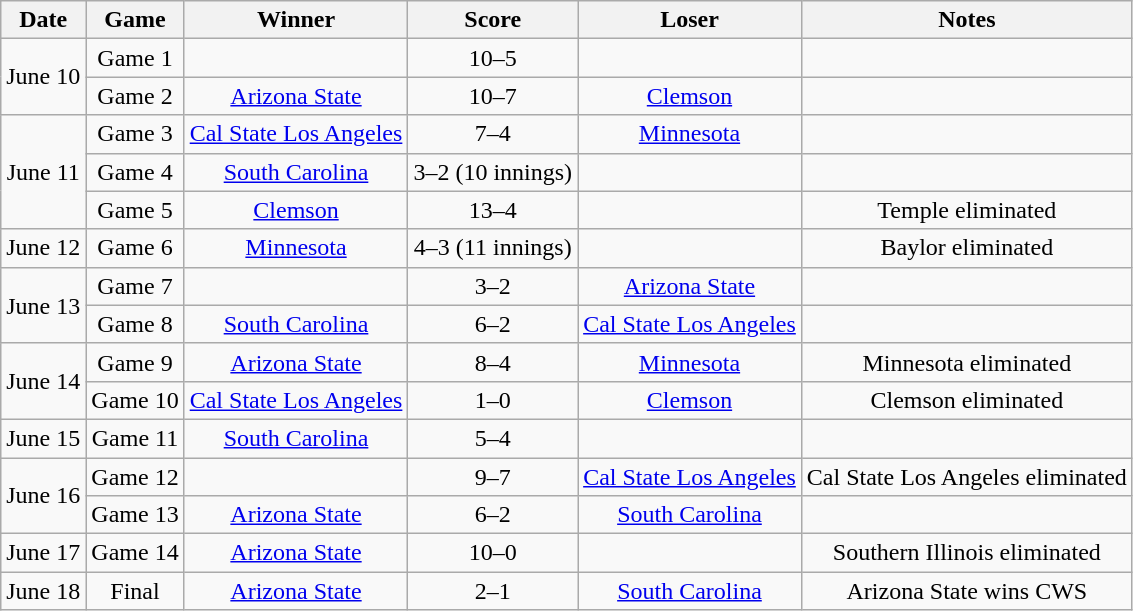<table class="wikitable">
<tr>
<th>Date</th>
<th>Game</th>
<th>Winner</th>
<th>Score</th>
<th>Loser</th>
<th>Notes</th>
</tr>
<tr align=center>
<td rowspan=2>June 10</td>
<td>Game 1</td>
<td></td>
<td>10–5</td>
<td></td>
<td></td>
</tr>
<tr align=center>
<td>Game 2</td>
<td><a href='#'>Arizona State</a></td>
<td>10–7</td>
<td><a href='#'>Clemson</a></td>
<td></td>
</tr>
<tr align=center>
<td rowspan=3>June 11</td>
<td>Game 3</td>
<td><a href='#'>Cal State Los Angeles</a></td>
<td>7–4</td>
<td><a href='#'>Minnesota</a></td>
<td></td>
</tr>
<tr align=center>
<td>Game 4</td>
<td><a href='#'>South Carolina</a></td>
<td>3–2 (10 innings)</td>
<td></td>
<td></td>
</tr>
<tr align=center>
<td>Game 5</td>
<td><a href='#'>Clemson</a></td>
<td>13–4</td>
<td></td>
<td>Temple eliminated</td>
</tr>
<tr align=center>
<td>June 12</td>
<td>Game 6</td>
<td><a href='#'>Minnesota</a></td>
<td>4–3 (11 innings)</td>
<td></td>
<td>Baylor eliminated</td>
</tr>
<tr align=center>
<td rowspan=2>June 13</td>
<td>Game 7</td>
<td></td>
<td>3–2</td>
<td><a href='#'>Arizona State</a></td>
<td></td>
</tr>
<tr align=center>
<td>Game 8</td>
<td><a href='#'>South Carolina</a></td>
<td>6–2</td>
<td><a href='#'>Cal State Los Angeles</a></td>
<td></td>
</tr>
<tr align=center>
<td rowspan=2>June 14</td>
<td>Game 9</td>
<td><a href='#'>Arizona State</a></td>
<td>8–4</td>
<td><a href='#'>Minnesota</a></td>
<td>Minnesota eliminated</td>
</tr>
<tr align=center>
<td>Game 10</td>
<td><a href='#'>Cal State Los Angeles</a></td>
<td>1–0</td>
<td><a href='#'>Clemson</a></td>
<td>Clemson eliminated</td>
</tr>
<tr align=center>
<td>June 15</td>
<td>Game 11</td>
<td><a href='#'>South Carolina</a></td>
<td>5–4</td>
<td></td>
<td></td>
</tr>
<tr align=center>
<td rowspan=2>June 16</td>
<td>Game 12</td>
<td></td>
<td>9–7</td>
<td><a href='#'>Cal State Los Angeles</a></td>
<td>Cal State Los Angeles eliminated</td>
</tr>
<tr align=center>
<td>Game 13</td>
<td><a href='#'>Arizona State</a></td>
<td>6–2</td>
<td><a href='#'>South Carolina</a></td>
<td></td>
</tr>
<tr align=center>
<td>June 17</td>
<td>Game 14</td>
<td><a href='#'>Arizona State</a></td>
<td>10–0</td>
<td></td>
<td>Southern Illinois eliminated</td>
</tr>
<tr align=center>
<td>June 18</td>
<td>Final</td>
<td><a href='#'>Arizona State</a></td>
<td>2–1</td>
<td><a href='#'>South Carolina</a></td>
<td>Arizona State wins CWS</td>
</tr>
</table>
